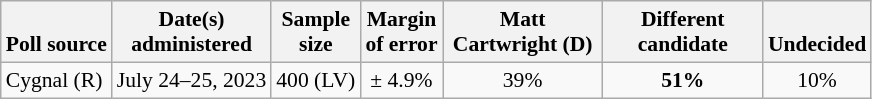<table class="wikitable" style="font-size:90%;text-align:center;">
<tr valign=bottom>
<th>Poll source</th>
<th>Date(s)<br>administered</th>
<th>Sample<br>size</th>
<th>Margin<br>of error</th>
<th style="width:100px;">Matt<br>Cartwright (D)</th>
<th style="width:100px;">Different<br>candidate</th>
<th>Undecided</th>
</tr>
<tr>
<td style="text-align:left;">Cygnal (R)</td>
<td>July 24–25, 2023</td>
<td>400 (LV)</td>
<td>± 4.9%</td>
<td>39%</td>
<td><strong>51%</strong></td>
<td>10%</td>
</tr>
</table>
